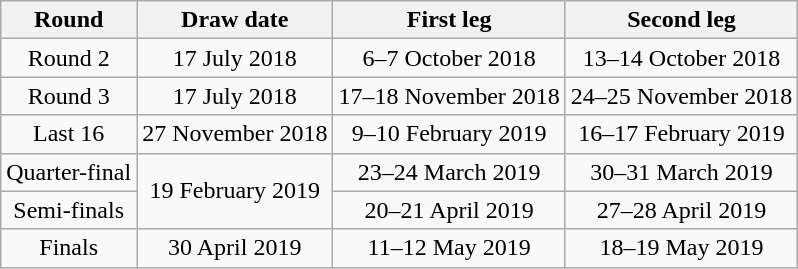<table class="wikitable" style="text-align:center">
<tr>
<th>Round</th>
<th>Draw date</th>
<th>First leg</th>
<th>Second leg</th>
</tr>
<tr>
<td>Round 2</td>
<td>17 July 2018</td>
<td>6–7 October 2018</td>
<td>13–14 October 2018</td>
</tr>
<tr>
<td>Round 3</td>
<td>17 July 2018</td>
<td>17–18 November 2018</td>
<td>24–25 November 2018</td>
</tr>
<tr>
<td>Last 16</td>
<td>27 November 2018</td>
<td>9–10 February 2019</td>
<td>16–17 February 2019</td>
</tr>
<tr>
<td>Quarter-final</td>
<td rowspan="2">19 February 2019</td>
<td>23–24 March 2019</td>
<td>30–31 March 2019</td>
</tr>
<tr>
<td>Semi-finals</td>
<td>20–21 April 2019</td>
<td>27–28 April 2019</td>
</tr>
<tr>
<td>Finals</td>
<td>30 April 2019</td>
<td>11–12 May 2019</td>
<td>18–19 May 2019</td>
</tr>
</table>
